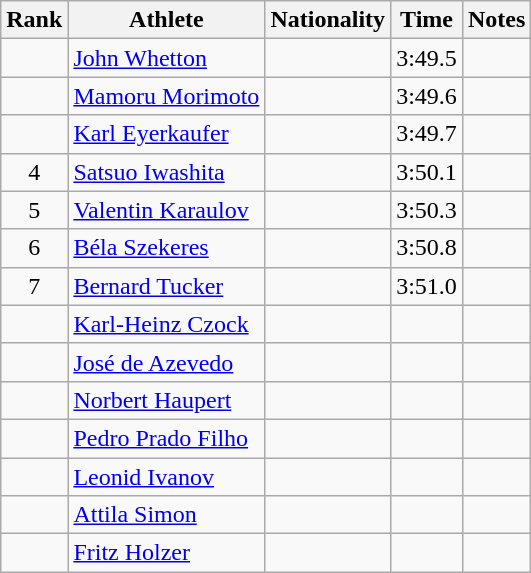<table class="wikitable sortable" style="text-align:center">
<tr>
<th>Rank</th>
<th>Athlete</th>
<th>Nationality</th>
<th>Time</th>
<th>Notes</th>
</tr>
<tr>
<td></td>
<td align=left><a href='#'>John Whetton</a></td>
<td align=left></td>
<td>3:49.5</td>
<td></td>
</tr>
<tr>
<td></td>
<td align=left><a href='#'>Mamoru Morimoto</a></td>
<td align=left></td>
<td>3:49.6</td>
<td></td>
</tr>
<tr>
<td></td>
<td align=left><a href='#'>Karl Eyerkaufer</a></td>
<td align=left></td>
<td>3:49.7</td>
<td></td>
</tr>
<tr>
<td>4</td>
<td align=left><a href='#'>Satsuo Iwashita</a></td>
<td align=left></td>
<td>3:50.1</td>
<td></td>
</tr>
<tr>
<td>5</td>
<td align=left><a href='#'>Valentin Karaulov</a></td>
<td align=left></td>
<td>3:50.3</td>
<td></td>
</tr>
<tr>
<td>6</td>
<td align=left><a href='#'>Béla Szekeres</a></td>
<td align=left></td>
<td>3:50.8</td>
<td></td>
</tr>
<tr>
<td>7</td>
<td align=left><a href='#'>Bernard Tucker</a></td>
<td align=left></td>
<td>3:51.0</td>
<td></td>
</tr>
<tr>
<td></td>
<td align=left><a href='#'>Karl-Heinz Czock</a></td>
<td align=left></td>
<td></td>
<td></td>
</tr>
<tr>
<td></td>
<td align=left><a href='#'>José de Azevedo</a></td>
<td align=left></td>
<td></td>
<td></td>
</tr>
<tr>
<td></td>
<td align=left><a href='#'>Norbert Haupert</a></td>
<td align=left></td>
<td></td>
<td></td>
</tr>
<tr>
<td></td>
<td align=left><a href='#'>Pedro Prado Filho</a></td>
<td align=left></td>
<td></td>
<td></td>
</tr>
<tr>
<td></td>
<td align=left><a href='#'>Leonid Ivanov</a></td>
<td align=left></td>
<td></td>
<td></td>
</tr>
<tr>
<td></td>
<td align=left><a href='#'>Attila Simon</a></td>
<td align=left></td>
<td></td>
<td></td>
</tr>
<tr>
<td></td>
<td align=left><a href='#'>Fritz Holzer</a></td>
<td align=left></td>
<td></td>
<td></td>
</tr>
</table>
